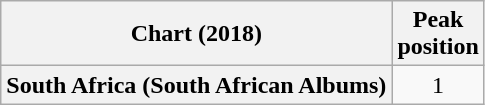<table class="wikitable sortable plainrowheaders" style="text-align:center;">
<tr>
<th scope="col">Chart (2018)</th>
<th scope="col">Peak<br>position</th>
</tr>
<tr>
<th scope="row">South Africa (South African Albums)</th>
<td>1</td>
</tr>
</table>
